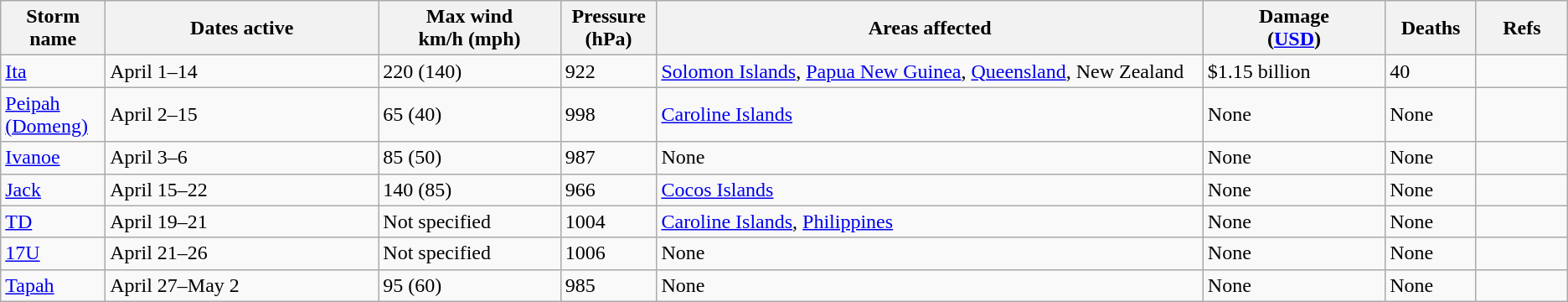<table class="wikitable sortable">
<tr>
<th width="5%">Storm name</th>
<th width="15%">Dates active</th>
<th width="10%">Max wind<br>km/h (mph)</th>
<th width="5%">Pressure<br>(hPa)</th>
<th width="30%">Areas affected</th>
<th width="10%">Damage<br>(<a href='#'>USD</a>)</th>
<th width="5%">Deaths</th>
<th width="5%">Refs</th>
</tr>
<tr>
<td><a href='#'>Ita</a></td>
<td>April 1–14</td>
<td>220 (140)</td>
<td>922</td>
<td><a href='#'>Solomon Islands</a>, <a href='#'>Papua New Guinea</a>, <a href='#'>Queensland</a>, New Zealand</td>
<td>$1.15 billion</td>
<td>40</td>
<td></td>
</tr>
<tr>
<td><a href='#'>Peipah (Domeng)</a></td>
<td>April 2–15</td>
<td>65 (40)</td>
<td>998</td>
<td><a href='#'>Caroline Islands</a></td>
<td>None</td>
<td>None</td>
<td></td>
</tr>
<tr>
<td><a href='#'>Ivanoe</a></td>
<td>April 3–6</td>
<td>85 (50)</td>
<td>987</td>
<td>None</td>
<td>None</td>
<td>None</td>
<td></td>
</tr>
<tr>
<td><a href='#'>Jack</a></td>
<td>April 15–22</td>
<td>140 (85)</td>
<td>966</td>
<td><a href='#'>Cocos Islands</a></td>
<td>None</td>
<td>None</td>
<td></td>
</tr>
<tr>
<td><a href='#'>TD</a></td>
<td>April 19–21</td>
<td>Not specified</td>
<td>1004</td>
<td><a href='#'>Caroline Islands</a>, <a href='#'>Philippines</a></td>
<td>None</td>
<td>None</td>
<td></td>
</tr>
<tr>
<td><a href='#'>17U</a></td>
<td>April 21–26</td>
<td>Not specified</td>
<td>1006</td>
<td>None</td>
<td>None</td>
<td>None</td>
<td></td>
</tr>
<tr>
<td><a href='#'>Tapah</a></td>
<td>April 27–May 2</td>
<td>95 (60)</td>
<td>985</td>
<td>None</td>
<td>None</td>
<td>None</td>
<td></td>
</tr>
</table>
